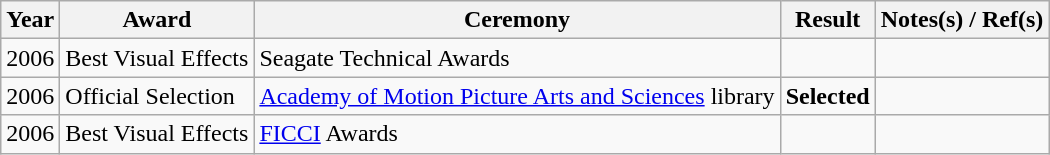<table class="wikitable">
<tr>
<th>Year</th>
<th>Award</th>
<th>Ceremony</th>
<th>Result</th>
<th>Notes(s) / Ref(s)</th>
</tr>
<tr>
<td>2006</td>
<td>Best Visual Effects</td>
<td>Seagate Technical Awards</td>
<td></td>
<td></td>
</tr>
<tr>
<td>2006</td>
<td>Official Selection</td>
<td><a href='#'>Academy of Motion Picture Arts and Sciences</a> library</td>
<td><strong>Selected</strong></td>
<td></td>
</tr>
<tr>
<td>2006</td>
<td>Best Visual Effects</td>
<td><a href='#'>FICCI</a> Awards</td>
<td></td>
<td></td>
</tr>
</table>
